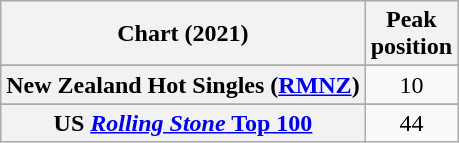<table class="wikitable sortable plainrowheaders" style="text-align:center">
<tr>
<th scope="col">Chart (2021)</th>
<th scope="col">Peak<br>position</th>
</tr>
<tr>
</tr>
<tr>
</tr>
<tr>
<th scope="row">New Zealand Hot Singles (<a href='#'>RMNZ</a>)</th>
<td>10</td>
</tr>
<tr>
</tr>
<tr>
</tr>
<tr>
</tr>
<tr>
<th scope="row">US <a href='#'><em>Rolling Stone</em> Top 100</a></th>
<td>44</td>
</tr>
</table>
